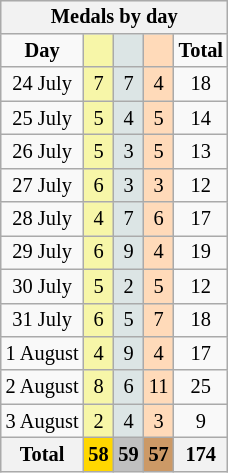<table class="wikitable" style="font-size:85%; float:right">
<tr align=center>
<th colspan=5>Medals by day</th>
</tr>
<tr align=center>
<td><strong>Day</strong></td>
<td bgcolor=#f7f6a8></td>
<td bgcolor=#dce5e5></td>
<td bgcolor=#ffdab9></td>
<td><strong>Total</strong></td>
</tr>
<tr align=center>
<td>24 July</td>
<td bgcolor=#f7f6a8>7</td>
<td bgcolor=#dce5e5>7</td>
<td bgcolor=#ffdab9>4</td>
<td>18</td>
</tr>
<tr align=center>
<td>25 July</td>
<td bgcolor=#f7f6a8>5</td>
<td bgcolor=#dce5e5>4</td>
<td bgcolor=#ffdab9>5</td>
<td>14</td>
</tr>
<tr align=center>
<td>26 July</td>
<td bgcolor=#f7f6a8>5</td>
<td bgcolor=#dce5e5>3</td>
<td bgcolor=#ffdab9>5</td>
<td>13</td>
</tr>
<tr align=center>
<td>27 July</td>
<td bgcolor=#f7f6a8>6</td>
<td bgcolor=#dce5e5>3</td>
<td bgcolor=#ffdab9>3</td>
<td>12</td>
</tr>
<tr align=center>
<td>28 July</td>
<td bgcolor=#f7f6a8>4</td>
<td bgcolor=#dce5e5>7</td>
<td bgcolor=#ffdab9>6</td>
<td>17</td>
</tr>
<tr align=center>
<td>29 July</td>
<td bgcolor=#f7f6a8>6</td>
<td bgcolor=#dce5e5>9</td>
<td bgcolor=#ffdab9>4</td>
<td>19</td>
</tr>
<tr align=center>
<td>30 July</td>
<td bgcolor=#f7f6a8>5</td>
<td bgcolor=#dce5e5>2</td>
<td bgcolor=#ffdab9>5</td>
<td>12</td>
</tr>
<tr align=center>
<td>31 July</td>
<td bgcolor=#f7f6a8>6</td>
<td bgcolor=#dce5e5>5</td>
<td bgcolor=#ffdab9>7</td>
<td>18</td>
</tr>
<tr align=center>
<td>1 August</td>
<td bgcolor=#f7f6a8>4</td>
<td bgcolor=#dce5e5>9</td>
<td bgcolor=#ffdab9>4</td>
<td>17</td>
</tr>
<tr align=center>
<td>2 August</td>
<td bgcolor=#f7f6a8>8</td>
<td bgcolor=#dce5e5>6</td>
<td bgcolor=#ffdab9>11</td>
<td>25</td>
</tr>
<tr align=center>
<td>3 August</td>
<td bgcolor=#f7f6a8>2</td>
<td bgcolor=#dce5e5>4</td>
<td bgcolor=#ffdab9>3</td>
<td>9</td>
</tr>
<tr align=center>
<th bgcolor=#efefef>Total</th>
<th style="background:gold;">58</th>
<th style="background:silver;">59</th>
<th style="background:#c96;">57</th>
<th>174</th>
</tr>
</table>
